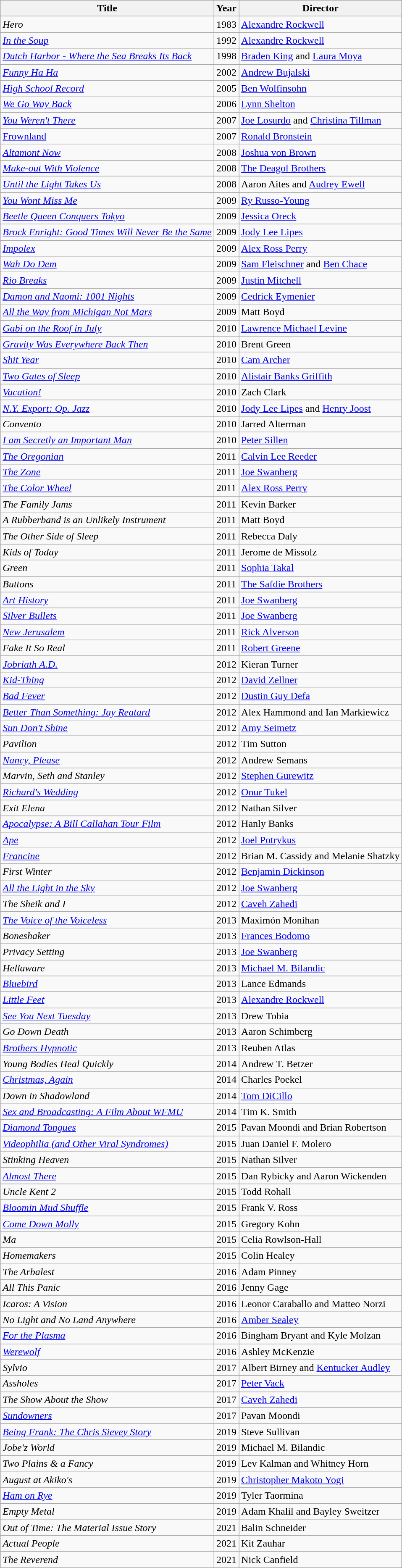<table class="wikitable">
<tr>
<th>Title</th>
<th>Year</th>
<th>Director</th>
</tr>
<tr>
<td><em>Hero</em></td>
<td>1983</td>
<td><a href='#'>Alexandre Rockwell</a></td>
</tr>
<tr>
<td><em><a href='#'>In the Soup</a></em></td>
<td>1992</td>
<td><a href='#'>Alexandre Rockwell</a></td>
</tr>
<tr>
<td><em><a href='#'>Dutch Harbor - Where the Sea Breaks Its Back</a></em></td>
<td>1998</td>
<td><a href='#'>Braden King</a> and <a href='#'>Laura Moya</a></td>
</tr>
<tr>
<td><em><a href='#'>Funny Ha Ha</a></em></td>
<td>2002</td>
<td><a href='#'>Andrew Bujalski</a></td>
</tr>
<tr>
<td><em><a href='#'>High School Record</a></em></td>
<td>2005</td>
<td><a href='#'>Ben Wolfinsohn</a></td>
</tr>
<tr>
<td><em><a href='#'>We Go Way Back</a></em></td>
<td>2006</td>
<td><a href='#'>Lynn Shelton</a></td>
</tr>
<tr>
<td><em><a href='#'>You Weren't There</a></em></td>
<td>2007</td>
<td><a href='#'>Joe Losurdo</a> and <a href='#'>Christina Tillman</a></td>
</tr>
<tr>
<td><a href='#'>Frownland</a></td>
<td>2007</td>
<td><a href='#'>Ronald Bronstein</a></td>
</tr>
<tr>
<td><em><a href='#'>Altamont Now</a></em></td>
<td>2008</td>
<td><a href='#'>Joshua von Brown</a></td>
</tr>
<tr>
<td><em><a href='#'>Make-out With Violence</a></em></td>
<td>2008</td>
<td><a href='#'>The Deagol Brothers</a></td>
</tr>
<tr>
<td><em><a href='#'>Until the Light Takes Us</a></em></td>
<td>2008</td>
<td>Aaron Aites and <a href='#'>Audrey Ewell</a></td>
</tr>
<tr>
<td><em><a href='#'>You Wont Miss Me</a></em></td>
<td>2009</td>
<td><a href='#'>Ry Russo-Young</a></td>
</tr>
<tr>
<td><em><a href='#'>Beetle Queen Conquers Tokyo</a></em></td>
<td>2009</td>
<td><a href='#'>Jessica Oreck</a></td>
</tr>
<tr>
<td><em><a href='#'>Brock Enright: Good Times Will Never Be the Same</a></em></td>
<td>2009</td>
<td><a href='#'>Jody Lee Lipes</a></td>
</tr>
<tr>
<td><em><a href='#'>Impolex</a></em></td>
<td>2009</td>
<td><a href='#'>Alex Ross Perry</a></td>
</tr>
<tr>
<td><em><a href='#'>Wah Do Dem</a></em></td>
<td>2009</td>
<td><a href='#'>Sam Fleischner</a> and <a href='#'>Ben Chace</a></td>
</tr>
<tr>
<td><em><a href='#'>Rio Breaks</a></em></td>
<td>2009</td>
<td><a href='#'>Justin Mitchell</a></td>
</tr>
<tr>
<td><em><a href='#'>Damon and Naomi: 1001 Nights</a></em></td>
<td>2009</td>
<td><a href='#'>Cedrick Eymenier</a></td>
</tr>
<tr>
<td><em><a href='#'>All the Way from Michigan Not Mars</a></em></td>
<td>2009</td>
<td>Matt Boyd</td>
</tr>
<tr>
<td><em><a href='#'>Gabi on the Roof in July</a></em></td>
<td>2010</td>
<td><a href='#'>Lawrence Michael Levine</a></td>
</tr>
<tr>
<td><em><a href='#'>Gravity Was Everywhere Back Then</a></em></td>
<td>2010</td>
<td>Brent Green</td>
</tr>
<tr>
<td><em><a href='#'>Shit Year</a></em></td>
<td>2010</td>
<td><a href='#'>Cam Archer</a></td>
</tr>
<tr>
<td><em><a href='#'>Two Gates of Sleep</a></em></td>
<td>2010</td>
<td><a href='#'>Alistair Banks Griffith</a></td>
</tr>
<tr>
<td><em><a href='#'>Vacation!</a></em></td>
<td>2010</td>
<td>Zach Clark</td>
</tr>
<tr>
<td><em><a href='#'>N.Y. Export: Op. Jazz</a></em></td>
<td>2010</td>
<td><a href='#'>Jody Lee Lipes</a> and <a href='#'>Henry Joost</a></td>
</tr>
<tr>
<td><em>Convento</em></td>
<td>2010</td>
<td>Jarred Alterman</td>
</tr>
<tr>
<td><em><a href='#'>I am Secretly an Important Man</a></em></td>
<td>2010</td>
<td><a href='#'>Peter Sillen</a></td>
</tr>
<tr>
<td><em><a href='#'>The Oregonian</a></em></td>
<td>2011</td>
<td><a href='#'>Calvin Lee Reeder</a></td>
</tr>
<tr>
<td><em><a href='#'>The Zone</a></em></td>
<td>2011</td>
<td><a href='#'>Joe Swanberg</a></td>
</tr>
<tr>
<td><em><a href='#'>The Color Wheel</a></em></td>
<td>2011</td>
<td><a href='#'>Alex Ross Perry</a></td>
</tr>
<tr>
<td><em>The Family Jams</em></td>
<td>2011</td>
<td>Kevin Barker</td>
</tr>
<tr>
<td><em>A Rubberband is an Unlikely Instrument</em></td>
<td>2011</td>
<td>Matt Boyd</td>
</tr>
<tr>
<td><em>The Other Side of Sleep</em></td>
<td>2011</td>
<td>Rebecca Daly</td>
</tr>
<tr>
<td><em>Kids of Today</em></td>
<td>2011</td>
<td>Jerome de Missolz</td>
</tr>
<tr>
<td><em>Green</em></td>
<td>2011</td>
<td><a href='#'>Sophia Takal</a></td>
</tr>
<tr>
<td><em>Buttons</em></td>
<td>2011</td>
<td><a href='#'>The Safdie Brothers</a></td>
</tr>
<tr>
<td><em><a href='#'>Art History</a></em></td>
<td>2011</td>
<td><a href='#'>Joe Swanberg</a></td>
</tr>
<tr>
<td><em><a href='#'>Silver Bullets</a></em></td>
<td>2011</td>
<td><a href='#'>Joe Swanberg</a></td>
</tr>
<tr>
<td><em><a href='#'>New Jerusalem</a></em></td>
<td>2011</td>
<td><a href='#'>Rick Alverson</a></td>
</tr>
<tr>
<td><em>Fake It So Real</em></td>
<td>2011</td>
<td><a href='#'>Robert Greene</a></td>
</tr>
<tr>
<td><em><a href='#'>Jobriath A.D.</a></em></td>
<td>2012</td>
<td>Kieran Turner</td>
</tr>
<tr>
<td><em><a href='#'>Kid-Thing</a></em></td>
<td>2012</td>
<td><a href='#'>David Zellner</a></td>
</tr>
<tr>
<td><em><a href='#'>Bad Fever</a></em></td>
<td>2012</td>
<td><a href='#'>Dustin Guy Defa</a></td>
</tr>
<tr>
<td><em><a href='#'>Better Than Something: Jay Reatard</a></em></td>
<td>2012</td>
<td>Alex Hammond and Ian Markiewicz</td>
</tr>
<tr>
<td><em><a href='#'>Sun Don't Shine</a></em></td>
<td>2012</td>
<td><a href='#'>Amy Seimetz</a></td>
</tr>
<tr>
<td><em>Pavilion</em></td>
<td>2012</td>
<td>Tim Sutton</td>
</tr>
<tr>
<td><em><a href='#'>Nancy, Please</a></em></td>
<td>2012</td>
<td>Andrew Semans</td>
</tr>
<tr>
<td><em>Marvin, Seth and Stanley</em></td>
<td>2012</td>
<td><a href='#'>Stephen Gurewitz</a></td>
</tr>
<tr>
<td><em><a href='#'>Richard's Wedding</a></em></td>
<td>2012</td>
<td><a href='#'>Onur Tukel</a></td>
</tr>
<tr>
<td><em>Exit Elena</em></td>
<td>2012</td>
<td>Nathan Silver</td>
</tr>
<tr>
<td><em><a href='#'>Apocalypse: A Bill Callahan Tour Film</a></em></td>
<td>2012</td>
<td>Hanly Banks</td>
</tr>
<tr>
<td><em><a href='#'>Ape</a></em></td>
<td>2012</td>
<td><a href='#'>Joel Potrykus</a></td>
</tr>
<tr>
<td><em><a href='#'>Francine</a></em></td>
<td>2012</td>
<td>Brian M. Cassidy and Melanie Shatzky</td>
</tr>
<tr>
<td><em>First Winter</em></td>
<td>2012</td>
<td><a href='#'>Benjamin Dickinson</a></td>
</tr>
<tr>
<td><em><a href='#'>All the Light in the Sky</a></em></td>
<td>2012</td>
<td><a href='#'>Joe Swanberg</a></td>
</tr>
<tr>
<td><em>The Sheik and I</em></td>
<td>2012</td>
<td><a href='#'>Caveh Zahedi</a></td>
</tr>
<tr>
<td><em><a href='#'>The Voice of the Voiceless</a></em></td>
<td>2013</td>
<td>Maximón Monihan</td>
</tr>
<tr>
<td><em>Boneshaker</em></td>
<td>2013</td>
<td><a href='#'>Frances Bodomo</a></td>
</tr>
<tr>
<td><em>Privacy Setting</em></td>
<td>2013</td>
<td><a href='#'>Joe Swanberg</a></td>
</tr>
<tr>
<td><em>Hellaware</em></td>
<td>2013</td>
<td><a href='#'>Michael M. Bilandic</a></td>
</tr>
<tr>
<td><em><a href='#'>Bluebird</a></em></td>
<td>2013</td>
<td>Lance Edmands</td>
</tr>
<tr>
<td><em><a href='#'>Little Feet</a></em></td>
<td>2013</td>
<td><a href='#'>Alexandre Rockwell</a></td>
</tr>
<tr>
<td><em><a href='#'>See You Next Tuesday</a></em></td>
<td>2013</td>
<td>Drew Tobia</td>
</tr>
<tr>
<td><em>Go Down Death</em></td>
<td>2013</td>
<td>Aaron Schimberg</td>
</tr>
<tr>
<td><em><a href='#'>Brothers Hypnotic</a></em></td>
<td>2013</td>
<td>Reuben Atlas</td>
</tr>
<tr>
<td><em>Young Bodies Heal Quickly</em></td>
<td>2014</td>
<td>Andrew T. Betzer</td>
</tr>
<tr>
<td><em><a href='#'>Christmas, Again</a></em></td>
<td>2014</td>
<td>Charles Poekel</td>
</tr>
<tr>
<td><em>Down in Shadowland</em></td>
<td>2014</td>
<td><a href='#'>Tom DiCillo</a></td>
</tr>
<tr>
<td><em><a href='#'>Sex and Broadcasting: A Film About WFMU</a></em></td>
<td>2014</td>
<td>Tim K. Smith</td>
</tr>
<tr>
<td><em><a href='#'>Diamond Tongues</a></em></td>
<td>2015</td>
<td>Pavan Moondi and Brian Robertson</td>
</tr>
<tr>
<td><em><a href='#'>Videophilia (and Other Viral Syndromes)</a></em></td>
<td>2015</td>
<td>Juan Daniel F. Molero</td>
</tr>
<tr>
<td><em>Stinking Heaven</em></td>
<td>2015</td>
<td>Nathan Silver</td>
</tr>
<tr>
<td><em><a href='#'>Almost There</a></em></td>
<td>2015</td>
<td>Dan Rybicky and Aaron Wickenden</td>
</tr>
<tr>
<td><em>Uncle Kent 2</em></td>
<td>2015</td>
<td>Todd Rohall</td>
</tr>
<tr>
<td><em><a href='#'>Bloomin Mud Shuffle</a></em></td>
<td>2015</td>
<td>Frank V. Ross</td>
</tr>
<tr>
<td><em><a href='#'>Come Down Molly</a></em></td>
<td>2015</td>
<td>Gregory Kohn</td>
</tr>
<tr>
<td><em>Ma</em></td>
<td>2015</td>
<td>Celia Rowlson-Hall</td>
</tr>
<tr>
<td><em>Homemakers</em></td>
<td>2015</td>
<td>Colin Healey</td>
</tr>
<tr>
<td><em>The Arbalest</em></td>
<td>2016</td>
<td>Adam Pinney</td>
</tr>
<tr>
<td><em>All This Panic</em></td>
<td>2016</td>
<td>Jenny Gage</td>
</tr>
<tr>
<td><em>Icaros: A Vision</em></td>
<td>2016</td>
<td>Leonor Caraballo and Matteo Norzi</td>
</tr>
<tr>
<td><em>No Light and No Land Anywhere</em></td>
<td>2016</td>
<td><a href='#'>Amber Sealey</a></td>
</tr>
<tr>
<td><em><a href='#'>For the Plasma</a></em></td>
<td>2016</td>
<td>Bingham Bryant and Kyle Molzan</td>
</tr>
<tr>
<td><em><a href='#'>Werewolf</a></em></td>
<td>2016</td>
<td>Ashley McKenzie</td>
</tr>
<tr>
<td><em>Sylvio</em></td>
<td>2017</td>
<td>Albert Birney and <a href='#'>Kentucker Audley</a></td>
</tr>
<tr>
<td><em>Assholes</em></td>
<td>2017</td>
<td><a href='#'>Peter Vack</a></td>
</tr>
<tr>
<td><em>The Show About the Show</em></td>
<td>2017</td>
<td><a href='#'>Caveh Zahedi</a></td>
</tr>
<tr>
<td><em><a href='#'>Sundowners</a></em></td>
<td>2017</td>
<td>Pavan Moondi</td>
</tr>
<tr>
<td><em><a href='#'>Being Frank: The Chris Sievey Story</a></em></td>
<td>2019</td>
<td>Steve Sullivan</td>
</tr>
<tr>
<td><em>Jobe'z World</em></td>
<td>2019</td>
<td>Michael M. Bilandic</td>
</tr>
<tr>
<td><em>Two Plains & a Fancy</em></td>
<td>2019</td>
<td>Lev Kalman and Whitney Horn</td>
</tr>
<tr>
<td><em>August at Akiko's</em></td>
<td>2019</td>
<td><a href='#'>Christopher Makoto Yogi</a></td>
</tr>
<tr>
<td><em><a href='#'>Ham on Rye</a></em></td>
<td>2019</td>
<td>Tyler Taormina</td>
</tr>
<tr>
<td><em>Empty Metal</em></td>
<td>2019</td>
<td>Adam Khalil and Bayley Sweitzer</td>
</tr>
<tr>
<td><em>Out of Time: The Material Issue Story</em></td>
<td>2021</td>
<td>Balin Schneider</td>
</tr>
<tr>
<td><em>Actual People</em></td>
<td>2021</td>
<td>Kit Zauhar</td>
</tr>
<tr>
<td><em>The Reverend</em></td>
<td>2021</td>
<td>Nick Canfield</td>
</tr>
</table>
